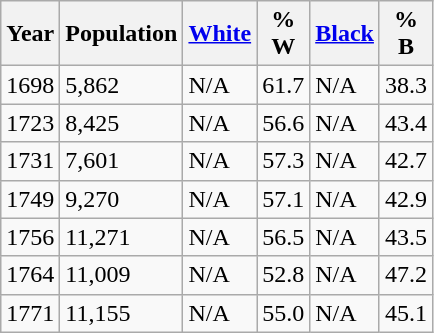<table class="wikitable sortable">
<tr>
<th>Year</th>
<th>Population</th>
<th><a href='#'>White</a></th>
<th>%<br>W</th>
<th><a href='#'>Black</a></th>
<th>%<br>B</th>
</tr>
<tr>
<td>1698</td>
<td>5,862</td>
<td>N/A</td>
<td>61.7</td>
<td>N/A</td>
<td>38.3</td>
</tr>
<tr>
<td>1723</td>
<td>8,425</td>
<td>N/A</td>
<td>56.6</td>
<td>N/A</td>
<td>43.4</td>
</tr>
<tr>
<td>1731</td>
<td>7,601</td>
<td>N/A</td>
<td>57.3</td>
<td>N/A</td>
<td>42.7</td>
</tr>
<tr>
<td>1749</td>
<td>9,270</td>
<td>N/A</td>
<td>57.1</td>
<td>N/A</td>
<td>42.9</td>
</tr>
<tr>
<td>1756</td>
<td>11,271</td>
<td>N/A</td>
<td>56.5</td>
<td>N/A</td>
<td>43.5</td>
</tr>
<tr>
<td>1764</td>
<td>11,009</td>
<td>N/A</td>
<td>52.8</td>
<td>N/A</td>
<td>47.2</td>
</tr>
<tr>
<td>1771</td>
<td>11,155</td>
<td>N/A</td>
<td>55.0</td>
<td>N/A</td>
<td>45.1</td>
</tr>
</table>
